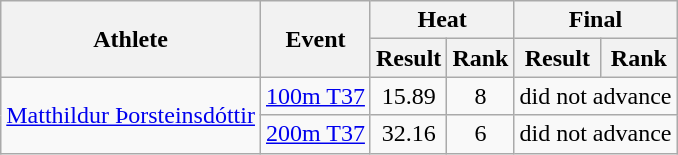<table class="wikitable">
<tr>
<th rowspan="2">Athlete</th>
<th rowspan="2">Event</th>
<th colspan="2">Heat</th>
<th colspan="2">Final</th>
</tr>
<tr>
<th>Result</th>
<th>Rank</th>
<th>Result</th>
<th>Rank</th>
</tr>
<tr align=center>
<td align=left rowspan=2><a href='#'>Matthildur Þorsteinsdóttir</a></td>
<td align=left><a href='#'>100m T37</a></td>
<td>15.89</td>
<td>8</td>
<td colspan=2>did not advance</td>
</tr>
<tr align=center>
<td align=left><a href='#'>200m T37</a></td>
<td>32.16</td>
<td>6</td>
<td colspan=2>did not advance</td>
</tr>
</table>
